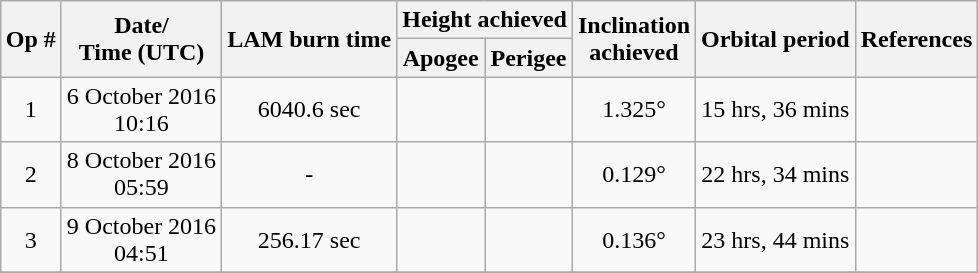<table cellpadding="2" style="margin:0 auto; text-align:center;" class="wikitable sortable">
<tr>
<th rowspan="2">Op #</th>
<th rowspan="2">Date/<br>Time (UTC)</th>
<th rowspan="2">LAM burn time</th>
<th colspan="2">Height achieved</th>
<th rowspan="2">Inclination<br>achieved</th>
<th rowspan="2">Orbital period</th>
<th rowspan="2">References</th>
</tr>
<tr>
<th>Apogee</th>
<th>Perigee</th>
</tr>
<tr>
<td>1</td>
<td>6 October 2016 <br> 10:16</td>
<td>6040.6 sec</td>
<td></td>
<td></td>
<td>1.325°</td>
<td>15 hrs, 36 mins</td>
<td></td>
</tr>
<tr>
<td>2</td>
<td>8 October 2016 <br> 05:59</td>
<td>-</td>
<td></td>
<td></td>
<td>0.129°</td>
<td>22 hrs, 34 mins</td>
<td></td>
</tr>
<tr>
<td>3</td>
<td>9 October 2016 <br> 04:51</td>
<td>256.17 sec</td>
<td></td>
<td></td>
<td>0.136°</td>
<td>23 hrs, 44 mins</td>
<td></td>
</tr>
<tr>
</tr>
</table>
